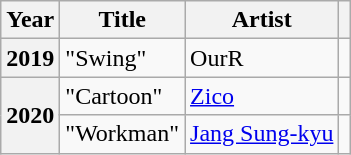<table class="wikitable plainrowheaders sortable">
<tr>
<th scope="col">Year</th>
<th scope="col">Title</th>
<th scope="col">Artist</th>
<th scope="col" class="unsortable"></th>
</tr>
<tr>
<th scope="row">2019</th>
<td>"Swing"</td>
<td>OurR</td>
<td style="text-align:center"></td>
</tr>
<tr>
<th scope="row" rowspan="2">2020</th>
<td>"Cartoon"</td>
<td><a href='#'>Zico</a></td>
<td style="text-align:center"></td>
</tr>
<tr>
<td>"Workman"</td>
<td><a href='#'>Jang Sung-kyu</a> </td>
<td style="text-align:center"></td>
</tr>
</table>
